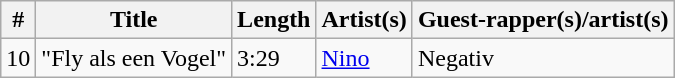<table class="wikitable">
<tr>
<th>#</th>
<th>Title</th>
<th>Length</th>
<th>Artist(s)</th>
<th>Guest-rapper(s)/artist(s)</th>
</tr>
<tr>
<td>10</td>
<td>"Fly als een Vogel"</td>
<td>3:29</td>
<td><a href='#'>Nino</a></td>
<td>Negativ</td>
</tr>
</table>
